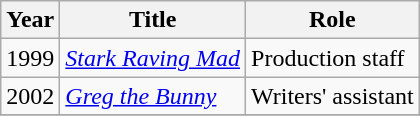<table class="wikitable">
<tr>
<th>Year</th>
<th>Title</th>
<th>Role</th>
</tr>
<tr>
<td>1999</td>
<td><em><a href='#'>Stark Raving Mad</a></em></td>
<td>Production staff</td>
</tr>
<tr>
<td>2002</td>
<td><em><a href='#'>Greg the Bunny</a></em></td>
<td>Writers' assistant</td>
</tr>
<tr>
</tr>
</table>
